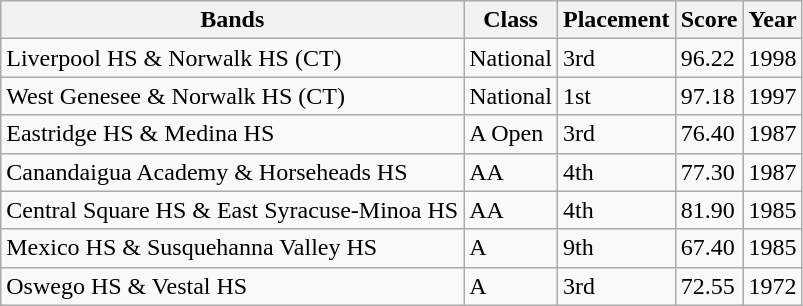<table class="wikitable">
<tr>
<th>Bands</th>
<th>Class</th>
<th>Placement</th>
<th>Score</th>
<th>Year</th>
</tr>
<tr>
<td>Liverpool HS & Norwalk HS (CT)</td>
<td>National</td>
<td>3rd</td>
<td>96.22</td>
<td>1998</td>
</tr>
<tr>
<td>West Genesee & Norwalk HS (CT)</td>
<td>National</td>
<td>1st</td>
<td>97.18</td>
<td>1997</td>
</tr>
<tr>
<td>Eastridge HS & Medina HS</td>
<td>A Open</td>
<td>3rd</td>
<td>76.40</td>
<td>1987</td>
</tr>
<tr>
<td>Canandaigua Academy & Horseheads HS</td>
<td>AA</td>
<td>4th</td>
<td>77.30</td>
<td>1987</td>
</tr>
<tr>
<td>Central Square HS & East Syracuse-Minoa HS</td>
<td>AA</td>
<td>4th</td>
<td>81.90</td>
<td>1985</td>
</tr>
<tr>
<td>Mexico HS & Susquehanna Valley HS</td>
<td>A</td>
<td>9th</td>
<td>67.40</td>
<td>1985</td>
</tr>
<tr>
<td>Oswego HS & Vestal HS</td>
<td>A</td>
<td>3rd</td>
<td>72.55</td>
<td>1972</td>
</tr>
</table>
